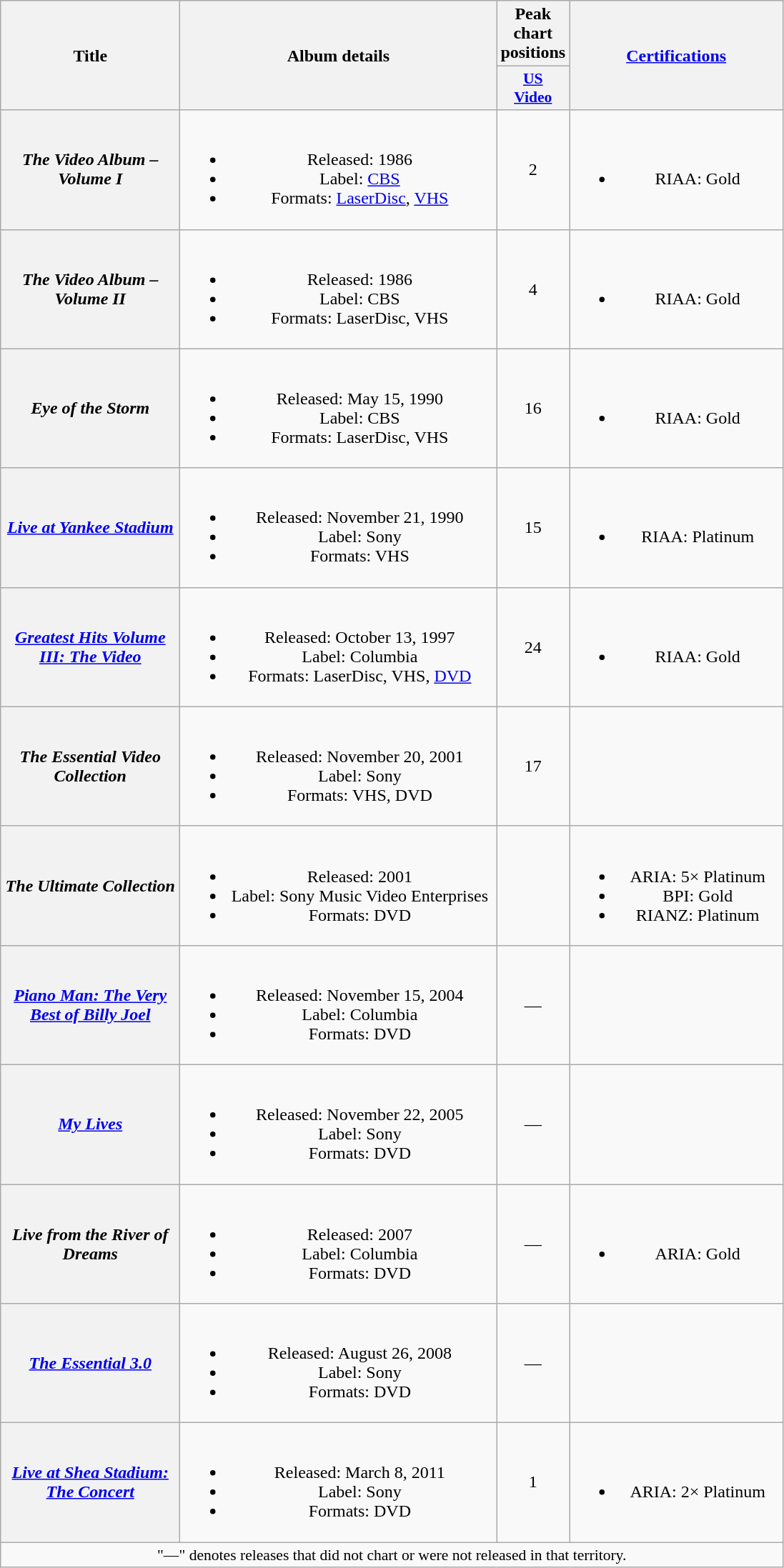<table class="wikitable plainrowheaders" style="text-align:center;">
<tr>
<th scope="col" rowspan="2" style="width:10em;">Title</th>
<th scope="col" rowspan="2" style="width:18em;">Album details</th>
<th scope="col">Peak chart positions</th>
<th scope="col" rowspan="2" style="width:12em;"><a href='#'>Certifications</a></th>
</tr>
<tr>
<th scope="col" style="width:3em;font-size:90%;"><a href='#'>US<br>Video</a><br></th>
</tr>
<tr>
<th scope="row"><em>The Video Album – Volume I</em></th>
<td><br><ul><li>Released: 1986</li><li>Label: <a href='#'>CBS</a></li><li>Formats: <a href='#'>LaserDisc</a>, <a href='#'>VHS</a></li></ul></td>
<td>2</td>
<td><br><ul><li>RIAA: Gold</li></ul></td>
</tr>
<tr>
<th scope="row"><em>The Video Album – Volume II</em></th>
<td><br><ul><li>Released: 1986</li><li>Label: CBS</li><li>Formats: LaserDisc, VHS</li></ul></td>
<td>4</td>
<td><br><ul><li>RIAA: Gold</li></ul></td>
</tr>
<tr>
<th scope="row"><em>Eye of the Storm</em></th>
<td><br><ul><li>Released: May 15, 1990</li><li>Label: CBS</li><li>Formats: LaserDisc, VHS</li></ul></td>
<td>16</td>
<td><br><ul><li>RIAA: Gold</li></ul></td>
</tr>
<tr>
<th scope="row"><em><a href='#'>Live at Yankee Stadium</a></em></th>
<td><br><ul><li>Released: November 21, 1990</li><li>Label: Sony</li><li>Formats: VHS</li></ul></td>
<td>15</td>
<td><br><ul><li>RIAA: Platinum</li></ul></td>
</tr>
<tr>
<th scope="row"><em><a href='#'>Greatest Hits Volume III: The Video</a></em></th>
<td><br><ul><li>Released: October 13, 1997</li><li>Label: Columbia</li><li>Formats: LaserDisc, VHS, <a href='#'>DVD</a></li></ul></td>
<td>24</td>
<td><br><ul><li>RIAA: Gold</li></ul></td>
</tr>
<tr>
<th scope="row"><em>The Essential Video Collection</em></th>
<td><br><ul><li>Released: November 20, 2001</li><li>Label: Sony</li><li>Formats: VHS, DVD</li></ul></td>
<td>17</td>
<td></td>
</tr>
<tr>
<th scope="row"><em>The Ultimate Collection</em></th>
<td><br><ul><li>Released: 2001</li><li>Label: Sony Music Video Enterprises</li><li>Formats: DVD</li></ul></td>
<td></td>
<td><br><ul><li>ARIA: 5× Platinum</li><li>BPI: Gold</li><li>RIANZ: Platinum</li></ul></td>
</tr>
<tr>
<th scope="row"><em><a href='#'>Piano Man: The Very Best of Billy Joel</a></em></th>
<td><br><ul><li>Released: November 15, 2004</li><li>Label: Columbia</li><li>Formats: DVD</li></ul></td>
<td>—</td>
<td></td>
</tr>
<tr>
<th scope="row"><em><a href='#'>My Lives</a></em></th>
<td><br><ul><li>Released: November 22, 2005</li><li>Label: Sony</li><li>Formats: DVD</li></ul></td>
<td>—</td>
<td></td>
</tr>
<tr>
<th scope="row"><em>Live from the River of Dreams</em></th>
<td><br><ul><li>Released: 2007</li><li>Label: Columbia</li><li>Formats: DVD</li></ul></td>
<td>—</td>
<td><br><ul><li>ARIA: Gold</li></ul></td>
</tr>
<tr>
<th scope="row"><em><a href='#'>The Essential 3.0</a></em></th>
<td><br><ul><li>Released: August 26, 2008</li><li>Label: Sony</li><li>Formats: DVD</li></ul></td>
<td>—</td>
<td></td>
</tr>
<tr>
<th scope="row"><em><a href='#'>Live at Shea Stadium: The Concert</a></em></th>
<td><br><ul><li>Released: March 8, 2011</li><li>Label: Sony</li><li>Formats: DVD</li></ul></td>
<td>1</td>
<td><br><ul><li>ARIA: 2× Platinum</li></ul></td>
</tr>
<tr>
<td colspan="4" style="font-size:90%">"—" denotes releases that did not chart or were not released in that territory.</td>
</tr>
</table>
